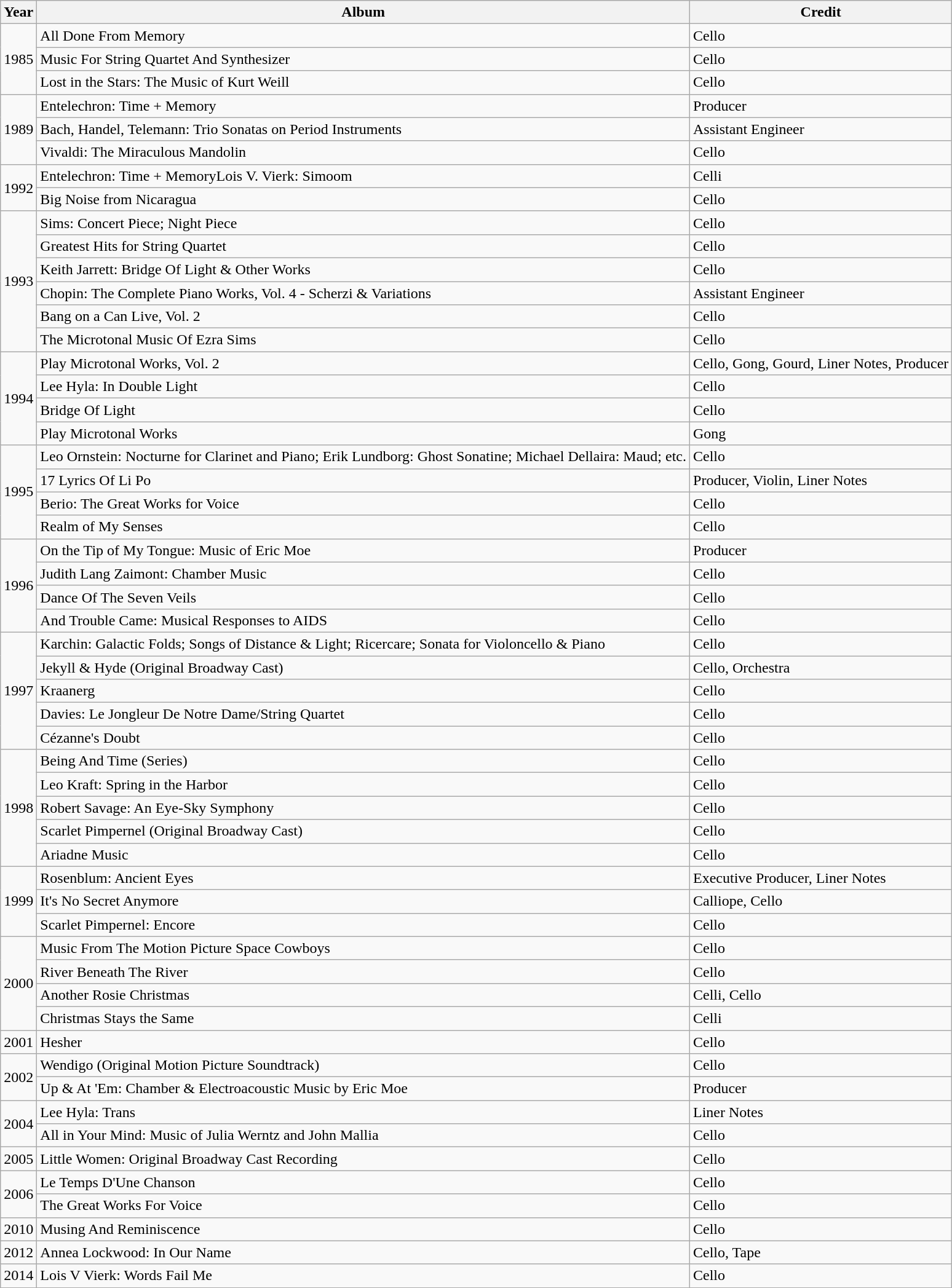<table class="wikitable">
<tr>
<th>Year</th>
<th>Album</th>
<th>Credit</th>
</tr>
<tr>
<td rowspan="3">1985</td>
<td>All Done From Memory</td>
<td>Cello</td>
</tr>
<tr>
<td>Music For String Quartet And Synthesizer</td>
<td>Cello</td>
</tr>
<tr>
<td>Lost in the Stars: The Music of Kurt Weill</td>
<td>Cello</td>
</tr>
<tr>
<td rowspan="3">1989</td>
<td>Entelechron: Time + Memory</td>
<td>Producer</td>
</tr>
<tr>
<td>Bach, Handel, Telemann: Trio Sonatas on Period Instruments</td>
<td>Assistant Engineer</td>
</tr>
<tr>
<td>Vivaldi: The Miraculous Mandolin</td>
<td>Cello</td>
</tr>
<tr>
<td rowspan="2">1992</td>
<td>Entelechron: Time + MemoryLois V. Vierk: Simoom</td>
<td>Celli</td>
</tr>
<tr>
<td>Big Noise from Nicaragua</td>
<td>Cello</td>
</tr>
<tr>
<td rowspan="6">1993</td>
<td>Sims: Concert Piece; Night Piece</td>
<td>Cello</td>
</tr>
<tr>
<td>Greatest Hits for String Quartet</td>
<td>Cello</td>
</tr>
<tr>
<td>Keith Jarrett: Bridge Of Light & Other Works</td>
<td>Cello</td>
</tr>
<tr>
<td>Chopin: The Complete Piano Works, Vol. 4 - Scherzi & Variations</td>
<td>Assistant Engineer</td>
</tr>
<tr>
<td>Bang on a Can Live, Vol. 2</td>
<td>Cello</td>
</tr>
<tr>
<td>The Microtonal Music Of Ezra Sims</td>
<td>Cello</td>
</tr>
<tr>
<td rowspan="4">1994</td>
<td>Play Microtonal Works, Vol. 2</td>
<td>Cello, Gong, Gourd, Liner Notes, Producer</td>
</tr>
<tr>
<td>Lee Hyla: In Double Light</td>
<td>Cello</td>
</tr>
<tr>
<td>Bridge Of Light</td>
<td>Cello</td>
</tr>
<tr>
<td>Play Microtonal Works</td>
<td>Gong</td>
</tr>
<tr>
<td rowspan="4">1995</td>
<td>Leo Ornstein: Nocturne for Clarinet and Piano; Erik Lundborg: Ghost Sonatine; Michael Dellaira: Maud; etc.</td>
<td>Cello</td>
</tr>
<tr>
<td>17 Lyrics Of Li Po</td>
<td>Producer, Violin, Liner Notes</td>
</tr>
<tr>
<td>Berio: The Great Works for Voice</td>
<td>Cello</td>
</tr>
<tr>
<td>Realm of My Senses</td>
<td>Cello</td>
</tr>
<tr>
<td rowspan="4">1996</td>
<td>On the Tip of My Tongue: Music of Eric Moe</td>
<td>Producer</td>
</tr>
<tr>
<td>Judith Lang Zaimont: Chamber Music</td>
<td>Cello</td>
</tr>
<tr>
<td>Dance Of The Seven Veils</td>
<td>Cello</td>
</tr>
<tr>
<td>And Trouble Came: Musical Responses to AIDS</td>
<td>Cello</td>
</tr>
<tr>
<td rowspan="5">1997</td>
<td>Karchin: Galactic Folds; Songs of Distance & Light; Ricercare; Sonata for Violoncello & Piano</td>
<td>Cello</td>
</tr>
<tr>
<td>Jekyll & Hyde (Original Broadway Cast)</td>
<td>Cello, Orchestra</td>
</tr>
<tr>
<td>Kraanerg</td>
<td>Cello</td>
</tr>
<tr>
<td>Davies: Le Jongleur De Notre Dame/String Quartet</td>
<td>Cello</td>
</tr>
<tr>
<td>Cézanne's Doubt</td>
<td>Cello</td>
</tr>
<tr>
<td rowspan="5">1998</td>
<td>Being And Time (Series)</td>
<td>Cello</td>
</tr>
<tr>
<td>Leo Kraft: Spring in the Harbor</td>
<td>Cello</td>
</tr>
<tr>
<td>Robert Savage: An Eye-Sky Symphony</td>
<td>Cello</td>
</tr>
<tr>
<td>Scarlet Pimpernel (Original Broadway Cast)</td>
<td>Cello</td>
</tr>
<tr>
<td>Ariadne Music</td>
<td>Cello</td>
</tr>
<tr>
<td rowspan="3">1999</td>
<td>Rosenblum: Ancient Eyes</td>
<td>Executive Producer, Liner Notes</td>
</tr>
<tr>
<td>It's No Secret Anymore</td>
<td>Calliope, Cello</td>
</tr>
<tr>
<td>Scarlet Pimpernel: Encore</td>
<td>Cello</td>
</tr>
<tr>
<td rowspan="4">2000</td>
<td>Music From The Motion Picture Space Cowboys</td>
<td>Cello</td>
</tr>
<tr>
<td>River Beneath The River</td>
<td>Cello</td>
</tr>
<tr>
<td>Another Rosie Christmas</td>
<td>Celli, Cello</td>
</tr>
<tr>
<td>Christmas Stays the Same</td>
<td>Celli</td>
</tr>
<tr>
<td>2001</td>
<td>Hesher</td>
<td>Cello</td>
</tr>
<tr>
<td rowspan="2">2002</td>
<td>Wendigo (Original Motion Picture Soundtrack)</td>
<td>Cello</td>
</tr>
<tr>
<td>Up & At 'Em: Chamber & Electroacoustic Music by Eric Moe</td>
<td>Producer</td>
</tr>
<tr>
<td rowspan="2">2004</td>
<td>Lee Hyla: Trans</td>
<td>Liner Notes</td>
</tr>
<tr>
<td>All in Your Mind: Music of Julia Werntz and John Mallia</td>
<td>Cello</td>
</tr>
<tr>
<td>2005</td>
<td>Little Women: Original Broadway Cast Recording</td>
<td>Cello</td>
</tr>
<tr>
<td rowspan="2">2006</td>
<td>Le Temps D'Une Chanson</td>
<td>Cello</td>
</tr>
<tr>
<td>The Great Works For Voice</td>
<td>Cello</td>
</tr>
<tr>
<td>2010</td>
<td>Musing And Reminiscence</td>
<td>Cello</td>
</tr>
<tr>
<td>2012</td>
<td>Annea Lockwood: In Our Name</td>
<td>Cello, Tape</td>
</tr>
<tr>
<td>2014</td>
<td>Lois V Vierk: Words Fail Me</td>
<td>Cello</td>
</tr>
</table>
